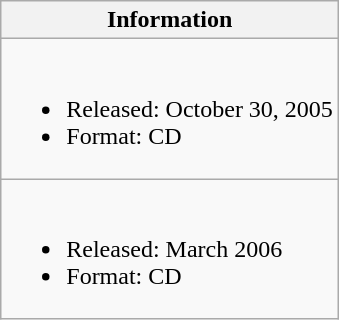<table class="wikitable">
<tr>
<th>Information</th>
</tr>
<tr>
<td><br><ul><li>Released: October 30, 2005</li><li>Format: CD</li></ul></td>
</tr>
<tr>
<td><br><ul><li>Released: March 2006</li><li>Format: CD</li></ul></td>
</tr>
</table>
